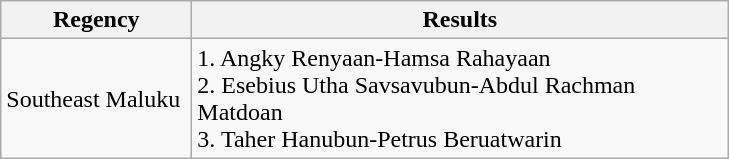<table class="wikitable sortable" style="text-align: center;">
<tr style="text-align: center;">
<th style="width: 120px;">Regency</th>
<th style="width: 350px;">Results</th>
</tr>
<tr>
<td style="text-align: left;">Southeast Maluku</td>
<td style="text-align: left;">1. Angky Renyaan-Hamsa Rahayaan<br>2. Esebius Utha Savsavubun-Abdul Rachman Matdoan<br>3. Taher Hanubun-Petrus Beruatwarin</td>
</tr>
</table>
